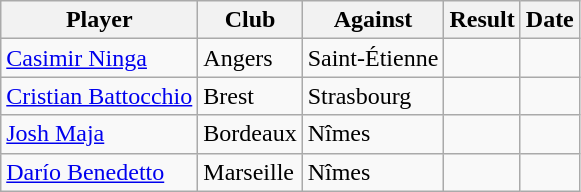<table class="wikitable sortable">
<tr>
<th>Player</th>
<th>Club</th>
<th>Against</th>
<th>Result</th>
<th>Date</th>
</tr>
<tr>
<td> <a href='#'>Casimir Ninga</a></td>
<td>Angers</td>
<td>Saint-Étienne</td>
<td></td>
<td></td>
</tr>
<tr>
<td> <a href='#'>Cristian Battocchio</a></td>
<td>Brest</td>
<td>Strasbourg</td>
<td></td>
<td></td>
</tr>
<tr>
<td> <a href='#'>Josh Maja</a></td>
<td>Bordeaux</td>
<td>Nîmes</td>
<td></td>
<td></td>
</tr>
<tr>
<td> <a href='#'>Darío Benedetto</a></td>
<td>Marseille</td>
<td>Nîmes</td>
<td></td>
<td></td>
</tr>
</table>
